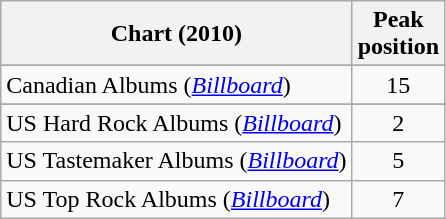<table class="wikitable sortable">
<tr>
<th>Chart (2010)</th>
<th>Peak <br> position</th>
</tr>
<tr>
</tr>
<tr>
</tr>
<tr>
</tr>
<tr>
<td>Canadian Albums (<em><a href='#'>Billboard</a></em>)</td>
<td align="center">15</td>
</tr>
<tr>
</tr>
<tr>
</tr>
<tr>
</tr>
<tr>
</tr>
<tr>
</tr>
<tr>
</tr>
<tr>
</tr>
<tr>
</tr>
<tr>
</tr>
<tr>
</tr>
<tr>
</tr>
<tr>
</tr>
<tr>
<td>US Hard Rock Albums (<em><a href='#'>Billboard</a></em>)</td>
<td align="center">2</td>
</tr>
<tr>
<td>US Tastemaker Albums (<em><a href='#'>Billboard</a></em>)</td>
<td align="center">5</td>
</tr>
<tr>
<td>US Top Rock Albums (<em><a href='#'>Billboard</a></em>)</td>
<td align="center">7</td>
</tr>
</table>
